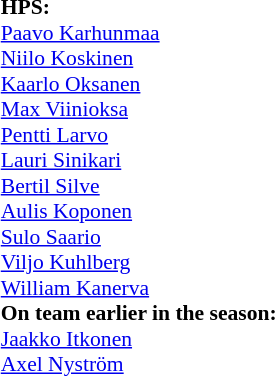<table width="100%">
<tr>
<td valign="top" width="50%"><br><table style="font-size: 90%" cellspacing="0" cellpadding="0" align="center">
<tr>
<td><strong>HPS:</strong></td>
</tr>
<tr>
</tr>
<tr>
<td> <a href='#'>Paavo Karhunmaa</a></td>
</tr>
<tr>
<td> <a href='#'>Niilo Koskinen</a></td>
</tr>
<tr>
<td> <a href='#'>Kaarlo Oksanen</a></td>
</tr>
<tr>
<td> <a href='#'>Max Viinioksa</a></td>
</tr>
<tr>
<td> <a href='#'>Pentti Larvo</a></td>
</tr>
<tr>
<td> <a href='#'>Lauri Sinikari</a></td>
</tr>
<tr>
<td> <a href='#'>Bertil Silve</a></td>
</tr>
<tr>
<td> <a href='#'>Aulis Koponen</a></td>
</tr>
<tr>
<td> <a href='#'>Sulo Saario</a></td>
</tr>
<tr>
<td> <a href='#'>Viljo Kuhlberg</a></td>
</tr>
<tr>
<td> <a href='#'>William Kanerva</a></td>
</tr>
<tr>
<td><strong>On team earlier in the season:</strong></td>
</tr>
<tr>
<td> <a href='#'>Jaakko Itkonen</a></td>
</tr>
<tr>
<td> <a href='#'>Axel Nyström</a></td>
</tr>
</table>
</td>
<td></td>
</tr>
</table>
